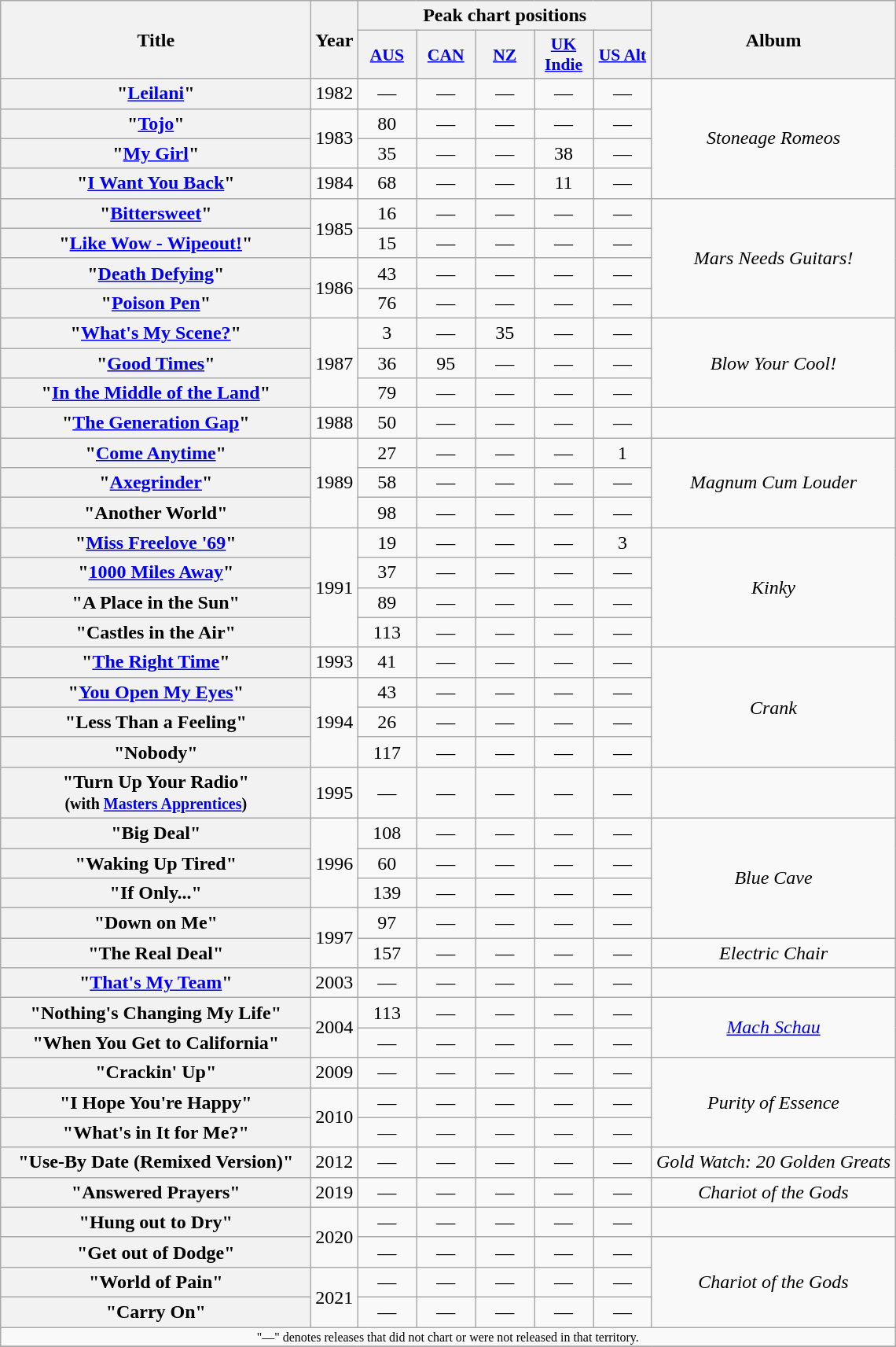<table class="wikitable plainrowheaders" style="text-align:center;">
<tr>
<th scope="col" rowspan="2" style="width:16em;">Title</th>
<th scope="col" rowspan="2">Year</th>
<th scope="col" colspan="5">Peak chart positions</th>
<th scope="col" rowspan="2">Album</th>
</tr>
<tr>
<th scope="col" style="width:3em;font-size:90%;"><a href='#'>AUS</a><br></th>
<th scope="col" style="width:3em;font-size:90%;"><a href='#'>CAN</a><br></th>
<th scope="col" style="width:3em;font-size:90%;"><a href='#'>NZ</a><br></th>
<th scope="col" style="width:3em;font-size:90%;"><a href='#'>UK Indie</a><br></th>
<th scope="col" style="width:3em;font-size:90%;"><a href='#'>US Alt</a><br></th>
</tr>
<tr>
<th scope="row">"<a href='#'>Leilani</a>"</th>
<td>1982</td>
<td>—</td>
<td>—</td>
<td>—</td>
<td>—</td>
<td>—</td>
<td align="center" rowspan=4><em>Stoneage Romeos</em></td>
</tr>
<tr>
<th scope="row">"<a href='#'>Tojo</a>"</th>
<td rowspan="2">1983</td>
<td>80</td>
<td>—</td>
<td>—</td>
<td>—</td>
<td>—</td>
</tr>
<tr>
<th scope="row">"<a href='#'>My Girl</a>"</th>
<td>35</td>
<td>—</td>
<td>—</td>
<td>38</td>
<td>—</td>
</tr>
<tr>
<th scope="row">"<a href='#'>I Want You Back</a>"</th>
<td>1984</td>
<td>68</td>
<td>—</td>
<td>—</td>
<td>11</td>
<td>—</td>
</tr>
<tr>
<th scope="row">"<a href='#'>Bittersweet</a>"</th>
<td rowspan="2">1985</td>
<td>16</td>
<td>—</td>
<td>—</td>
<td>—</td>
<td>—</td>
<td align="center" rowspan=4><em>Mars Needs Guitars!</em></td>
</tr>
<tr>
<th scope="row">"<a href='#'>Like Wow - Wipeout!</a>"</th>
<td>15</td>
<td>—</td>
<td>—</td>
<td>—</td>
<td>—</td>
</tr>
<tr>
<th scope="row">"<a href='#'>Death Defying</a>"</th>
<td rowspan="2">1986</td>
<td>43</td>
<td>—</td>
<td>—</td>
<td>—</td>
<td>—</td>
</tr>
<tr>
<th scope="row">"<a href='#'>Poison Pen</a>"</th>
<td>76</td>
<td>—</td>
<td>—</td>
<td>—</td>
<td>—</td>
</tr>
<tr>
<th scope="row">"<a href='#'>What's My Scene?</a>"</th>
<td rowspan="3">1987</td>
<td>3</td>
<td>—</td>
<td>35</td>
<td>—</td>
<td>—</td>
<td rowspan=3><em>Blow Your Cool!</em></td>
</tr>
<tr>
<th scope="row">"<a href='#'>Good Times</a>"</th>
<td>36</td>
<td>95</td>
<td>—</td>
<td>—</td>
<td>—</td>
</tr>
<tr>
<th scope="row">"<a href='#'>In the Middle of the Land</a>"</th>
<td>79</td>
<td>—</td>
<td>—</td>
<td>—</td>
<td>—</td>
</tr>
<tr>
<th scope="row">"<a href='#'>The Generation Gap</a>"</th>
<td>1988</td>
<td>50</td>
<td>—</td>
<td>—</td>
<td>—</td>
<td>—</td>
<td></td>
</tr>
<tr>
<th scope="row">"<a href='#'>Come Anytime</a>"</th>
<td rowspan="3">1989</td>
<td>27</td>
<td>—</td>
<td>—</td>
<td>—</td>
<td>1</td>
<td rowspan=3><em>Magnum Cum Louder</em></td>
</tr>
<tr>
<th scope="row">"<a href='#'>Axegrinder</a>"</th>
<td>58</td>
<td>—</td>
<td>—</td>
<td>—</td>
<td>—</td>
</tr>
<tr>
<th scope="row">"Another World"</th>
<td>98</td>
<td>—</td>
<td>—</td>
<td>—</td>
<td>—</td>
</tr>
<tr>
<th scope="row">"<a href='#'>Miss Freelove '69</a>"</th>
<td rowspan="4">1991</td>
<td>19</td>
<td>—</td>
<td>—</td>
<td>—</td>
<td>3</td>
<td rowspan=4><em>Kinky</em></td>
</tr>
<tr>
<th scope="row">"<a href='#'>1000 Miles Away</a>"</th>
<td>37</td>
<td>—</td>
<td>—</td>
<td>—</td>
<td>—</td>
</tr>
<tr>
<th scope="row">"A Place in the Sun"</th>
<td>89</td>
<td>—</td>
<td>—</td>
<td>—</td>
<td>—</td>
</tr>
<tr>
<th scope="row">"Castles in the Air"</th>
<td>113</td>
<td>—</td>
<td>—</td>
<td>—</td>
<td>—</td>
</tr>
<tr>
<th scope="row">"<a href='#'>The Right Time</a>"</th>
<td>1993</td>
<td>41</td>
<td>—</td>
<td>—</td>
<td>—</td>
<td>—</td>
<td rowspan=4><em>Crank</em></td>
</tr>
<tr>
<th scope="row">"<a href='#'>You Open My Eyes</a>"</th>
<td rowspan="3">1994</td>
<td>43</td>
<td>—</td>
<td>—</td>
<td>—</td>
<td>—</td>
</tr>
<tr>
<th scope="row">"Less Than a Feeling"</th>
<td>26</td>
<td>—</td>
<td>—</td>
<td>—</td>
<td>—</td>
</tr>
<tr>
<th scope="row">"Nobody"</th>
<td>117</td>
<td>—</td>
<td>—</td>
<td>—</td>
<td>—</td>
</tr>
<tr>
<th scope="row">"Turn Up Your Radio"<br><small>(with <a href='#'>Masters Apprentices</a>)</small></th>
<td>1995</td>
<td>—</td>
<td>—</td>
<td>—</td>
<td>—</td>
<td>—</td>
<td></td>
</tr>
<tr>
<th scope="row">"Big Deal"</th>
<td rowspan="3">1996</td>
<td>108</td>
<td>—</td>
<td>—</td>
<td>—</td>
<td>—</td>
<td rowspan=4><em>Blue Cave</em></td>
</tr>
<tr>
<th scope="row">"Waking Up Tired"</th>
<td>60</td>
<td>—</td>
<td>—</td>
<td>—</td>
<td>—</td>
</tr>
<tr>
<th scope="row">"If Only..."</th>
<td>139</td>
<td>—</td>
<td>—</td>
<td>—</td>
<td>—</td>
</tr>
<tr>
<th scope="row">"Down on Me"</th>
<td rowspan="2">1997</td>
<td>97</td>
<td>—</td>
<td>—</td>
<td>—</td>
<td>—</td>
</tr>
<tr>
<th scope="row">"The Real Deal"</th>
<td>157</td>
<td>—</td>
<td>—</td>
<td>—</td>
<td>—</td>
<td rowspan=1><em>Electric Chair</em></td>
</tr>
<tr>
<th scope="row">"<a href='#'>That's My Team</a>"</th>
<td>2003</td>
<td>—</td>
<td>—</td>
<td>—</td>
<td>—</td>
<td>—</td>
<td></td>
</tr>
<tr>
<th scope="row">"Nothing's Changing My Life"</th>
<td rowspan="2">2004</td>
<td>113</td>
<td>—</td>
<td>—</td>
<td>—</td>
<td>—</td>
<td rowspan=2><em><a href='#'>Mach Schau</a></em></td>
</tr>
<tr>
<th scope="row">"When You Get to California"</th>
<td>—</td>
<td>—</td>
<td>—</td>
<td>—</td>
<td>—</td>
</tr>
<tr>
<th scope="row">"Crackin' Up"</th>
<td align="center">2009</td>
<td>—</td>
<td>—</td>
<td>—</td>
<td>—</td>
<td>—</td>
<td rowspan=3><em>Purity of Essence</em></td>
</tr>
<tr>
<th scope="row">"I Hope You're Happy"</th>
<td rowspan=2>2010</td>
<td>—</td>
<td>—</td>
<td>—</td>
<td>—</td>
<td>—</td>
</tr>
<tr>
<th scope="row">"What's in It for Me?"</th>
<td>—</td>
<td>—</td>
<td>—</td>
<td>—</td>
<td>—</td>
</tr>
<tr>
<th scope="row">"Use-By Date (Remixed Version)"</th>
<td>2012</td>
<td>—</td>
<td>—</td>
<td>—</td>
<td>—</td>
<td>—</td>
<td align="center" rowspan=1><em>Gold Watch: 20 Golden Greats</em></td>
</tr>
<tr>
<th scope="row">"Answered Prayers"</th>
<td>2019</td>
<td>—</td>
<td>—</td>
<td>—</td>
<td>—</td>
<td>—</td>
<td><em>Chariot of the Gods</em></td>
</tr>
<tr>
<th scope="row">"Hung out to Dry"</th>
<td rowspan="2">2020</td>
<td>—</td>
<td>—</td>
<td>—</td>
<td>—</td>
<td>—</td>
<td></td>
</tr>
<tr>
<th scope="row">"Get out of Dodge"</th>
<td>—</td>
<td>—</td>
<td>—</td>
<td>—</td>
<td>—</td>
<td rowspan=3><em>Chariot of the Gods</em></td>
</tr>
<tr>
<th scope="row">"World of Pain"</th>
<td rowspan="2">2021</td>
<td>—</td>
<td>—</td>
<td>—</td>
<td>—</td>
<td>—</td>
</tr>
<tr>
<th scope="row">"Carry On"</th>
<td>—</td>
<td>—</td>
<td>—</td>
<td>—</td>
<td>—</td>
</tr>
<tr>
<td align="center" colspan="8" style="font-size: 8pt">"—" denotes releases that did not chart or were not released in that territory.</td>
</tr>
<tr>
</tr>
</table>
